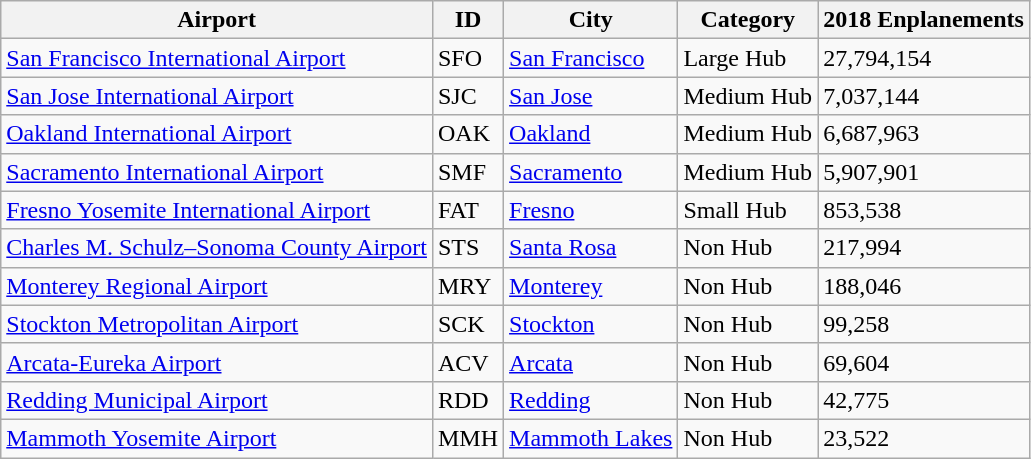<table class="wikitable">
<tr>
<th>Airport</th>
<th>ID</th>
<th>City</th>
<th>Category</th>
<th>2018 Enplanements</th>
</tr>
<tr>
<td><a href='#'>San Francisco International Airport</a></td>
<td>SFO</td>
<td><a href='#'>San Francisco</a></td>
<td>Large Hub</td>
<td>27,794,154</td>
</tr>
<tr>
<td><a href='#'>San Jose International Airport</a></td>
<td>SJC</td>
<td><a href='#'>San Jose</a></td>
<td>Medium Hub</td>
<td>7,037,144</td>
</tr>
<tr>
<td><a href='#'>Oakland International Airport</a></td>
<td>OAK</td>
<td><a href='#'>Oakland</a></td>
<td>Medium Hub</td>
<td>6,687,963</td>
</tr>
<tr>
<td><a href='#'>Sacramento International Airport</a></td>
<td>SMF</td>
<td><a href='#'>Sacramento</a></td>
<td>Medium Hub</td>
<td>5,907,901</td>
</tr>
<tr>
<td><a href='#'>Fresno Yosemite International Airport</a></td>
<td>FAT</td>
<td><a href='#'>Fresno</a></td>
<td>Small Hub</td>
<td>853,538</td>
</tr>
<tr>
<td><a href='#'>Charles M. Schulz–Sonoma County Airport</a></td>
<td>STS</td>
<td><a href='#'>Santa Rosa</a></td>
<td>Non Hub</td>
<td>217,994</td>
</tr>
<tr>
<td><a href='#'>Monterey Regional Airport</a></td>
<td>MRY</td>
<td><a href='#'>Monterey</a></td>
<td>Non Hub</td>
<td>188,046</td>
</tr>
<tr>
<td><a href='#'>Stockton Metropolitan Airport</a></td>
<td>SCK</td>
<td><a href='#'>Stockton</a></td>
<td>Non Hub</td>
<td>99,258</td>
</tr>
<tr>
<td><a href='#'>Arcata-Eureka Airport</a></td>
<td>ACV</td>
<td><a href='#'>Arcata</a></td>
<td>Non Hub</td>
<td>69,604</td>
</tr>
<tr>
<td><a href='#'>Redding Municipal Airport</a></td>
<td>RDD</td>
<td><a href='#'>Redding</a></td>
<td>Non Hub</td>
<td>42,775</td>
</tr>
<tr>
<td><a href='#'>Mammoth Yosemite Airport</a></td>
<td>MMH</td>
<td><a href='#'>Mammoth Lakes</a></td>
<td>Non Hub</td>
<td>23,522</td>
</tr>
</table>
